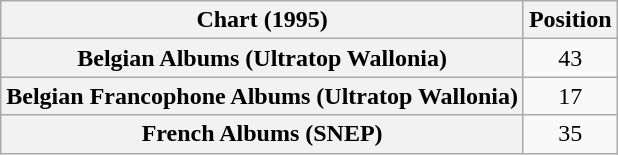<table class="wikitable sortable plainrowheaders" style="text-align:center">
<tr>
<th scope="col">Chart (1995)</th>
<th scope="col">Position</th>
</tr>
<tr>
<th scope="row">Belgian Albums (Ultratop Wallonia)</th>
<td>43</td>
</tr>
<tr>
<th scope="row">Belgian Francophone Albums (Ultratop Wallonia)</th>
<td>17</td>
</tr>
<tr>
<th scope="row">French Albums (SNEP)</th>
<td>35</td>
</tr>
</table>
